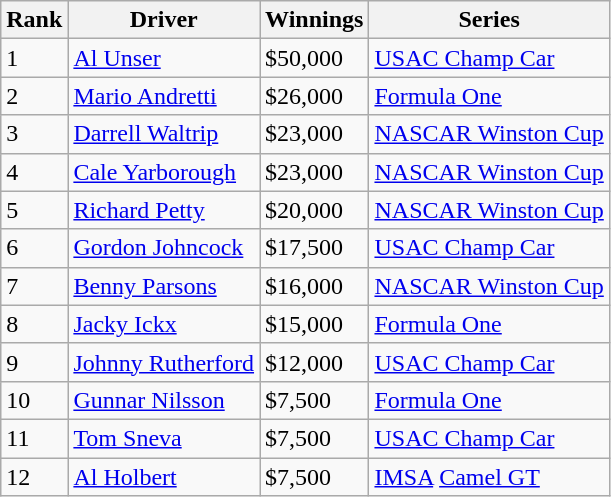<table class="wikitable">
<tr>
<th><strong>Rank</strong></th>
<th><strong>Driver</strong></th>
<th><strong>Winnings</strong></th>
<th><strong>Series</strong></th>
</tr>
<tr>
<td>1</td>
<td> <a href='#'>Al Unser</a></td>
<td>$50,000</td>
<td><a href='#'>USAC Champ Car</a></td>
</tr>
<tr>
<td>2</td>
<td> <a href='#'>Mario Andretti</a></td>
<td>$26,000</td>
<td><a href='#'>Formula One</a></td>
</tr>
<tr>
<td>3</td>
<td> <a href='#'>Darrell Waltrip</a></td>
<td>$23,000</td>
<td><a href='#'>NASCAR Winston Cup</a></td>
</tr>
<tr>
<td>4</td>
<td> <a href='#'>Cale Yarborough</a></td>
<td>$23,000</td>
<td><a href='#'>NASCAR Winston Cup</a></td>
</tr>
<tr>
<td>5</td>
<td> <a href='#'>Richard Petty</a></td>
<td>$20,000</td>
<td><a href='#'>NASCAR Winston Cup</a></td>
</tr>
<tr>
<td>6</td>
<td> <a href='#'>Gordon Johncock</a></td>
<td>$17,500</td>
<td><a href='#'>USAC Champ Car</a></td>
</tr>
<tr>
<td>7</td>
<td> <a href='#'>Benny Parsons</a><small></small></td>
<td>$16,000</td>
<td><a href='#'>NASCAR Winston Cup</a></td>
</tr>
<tr>
<td>8</td>
<td> <a href='#'>Jacky Ickx</a></td>
<td>$15,000</td>
<td><a href='#'>Formula One</a></td>
</tr>
<tr>
<td>9</td>
<td> <a href='#'>Johnny Rutherford</a></td>
<td>$12,000</td>
<td><a href='#'>USAC Champ Car</a></td>
</tr>
<tr>
<td>10</td>
<td> <a href='#'>Gunnar Nilsson</a><small></small></td>
<td>$7,500</td>
<td><a href='#'>Formula One</a></td>
</tr>
<tr>
<td>11</td>
<td> <a href='#'>Tom Sneva</a></td>
<td>$7,500</td>
<td><a href='#'>USAC Champ Car</a></td>
</tr>
<tr>
<td>12</td>
<td> <a href='#'>Al Holbert</a></td>
<td>$7,500</td>
<td><a href='#'>IMSA</a> <a href='#'>Camel GT</a></td>
</tr>
</table>
